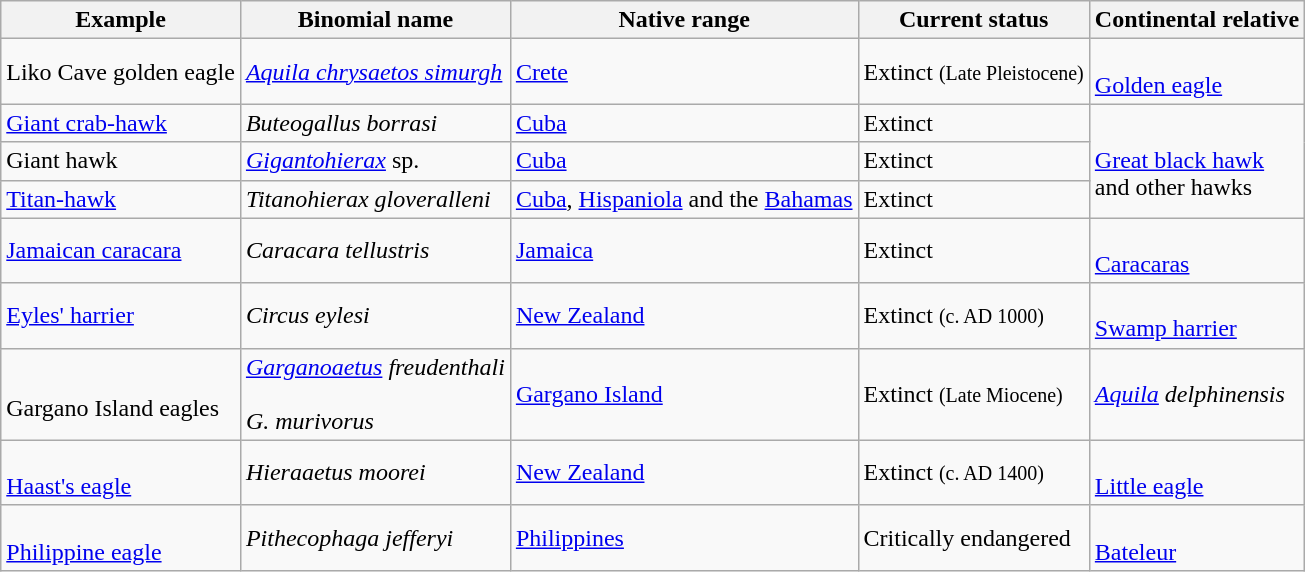<table class=wikitable>
<tr>
<th>Example</th>
<th>Binomial name</th>
<th>Native range</th>
<th>Current status</th>
<th>Continental relative</th>
</tr>
<tr>
<td>Liko Cave golden eagle</td>
<td><em><a href='#'>Aquila chrysaetos simurgh</a></em></td>
<td><a href='#'>Crete</a></td>
<td>Extinct <small>(Late Pleistocene)</small></td>
<td><br><a href='#'>Golden eagle</a></td>
</tr>
<tr>
<td><a href='#'>Giant crab-hawk</a></td>
<td><em>Buteogallus borrasi</em></td>
<td><a href='#'>Cuba</a></td>
<td>Extinct</td>
<td rowspan="3"><br><a href='#'>Great black hawk</a><br>and other hawks</td>
</tr>
<tr>
<td>Giant hawk</td>
<td><em><a href='#'>Gigantohierax</a></em> sp.</td>
<td><a href='#'>Cuba</a></td>
<td>Extinct</td>
</tr>
<tr>
<td><a href='#'>Titan-hawk</a></td>
<td><em>Titanohierax gloveralleni</em></td>
<td><a href='#'>Cuba</a>, <a href='#'>Hispaniola</a> and the <a href='#'>Bahamas</a></td>
<td>Extinct</td>
</tr>
<tr>
<td><a href='#'>Jamaican caracara</a></td>
<td><em>Caracara tellustris</em></td>
<td><a href='#'>Jamaica</a></td>
<td>Extinct</td>
<td><br><a href='#'>Caracaras</a></td>
</tr>
<tr>
<td><a href='#'>Eyles' harrier</a></td>
<td><em>Circus eylesi</em></td>
<td><a href='#'>New Zealand</a></td>
<td>Extinct <small>(c. AD 1000)</small></td>
<td><br><a href='#'>Swamp harrier</a></td>
</tr>
<tr>
<td><br>Gargano Island eagles</td>
<td><em><a href='#'>Garganoaetus</a> freudenthali</em><br><br><em>G. murivorus</em></td>
<td><a href='#'>Gargano Island</a></td>
<td>Extinct <small>(Late Miocene)</small></td>
<td><em><a href='#'>Aquila</a> delphinensis</em></td>
</tr>
<tr>
<td><br><a href='#'>Haast's eagle</a></td>
<td><em>Hieraaetus moorei</em></td>
<td><a href='#'>New Zealand</a></td>
<td>Extinct <small>(c. AD 1400)</small></td>
<td><br><a href='#'>Little eagle</a></td>
</tr>
<tr>
<td><br><a href='#'>Philippine eagle</a></td>
<td><em>Pithecophaga jefferyi</em></td>
<td><a href='#'>Philippines</a></td>
<td>Critically endangered</td>
<td><br><a href='#'>Bateleur</a></td>
</tr>
</table>
